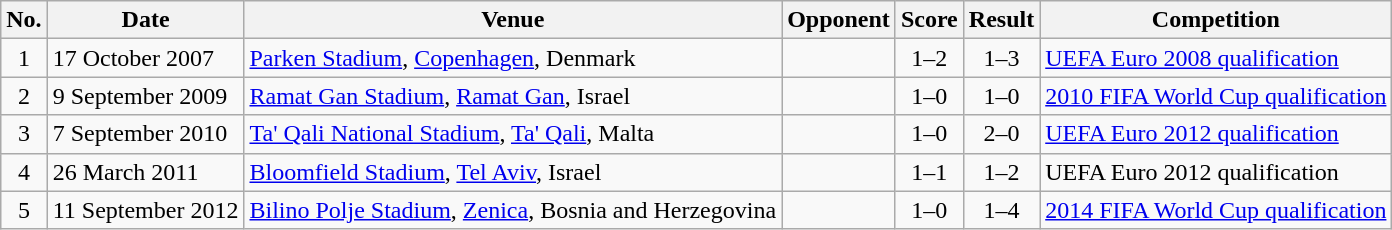<table class="wikitable sortable">
<tr>
<th scope="col">No.</th>
<th scope="col">Date</th>
<th scope="col">Venue</th>
<th scope="col">Opponent</th>
<th scope="col">Score</th>
<th scope="col">Result</th>
<th scope="col">Competition</th>
</tr>
<tr>
<td align="center">1</td>
<td>17 October 2007</td>
<td><a href='#'>Parken Stadium</a>, <a href='#'>Copenhagen</a>, Denmark</td>
<td></td>
<td align="center">1–2</td>
<td align="center">1–3</td>
<td><a href='#'>UEFA Euro 2008 qualification</a></td>
</tr>
<tr>
<td align="center">2</td>
<td>9 September 2009</td>
<td><a href='#'>Ramat Gan Stadium</a>, <a href='#'>Ramat Gan</a>, Israel</td>
<td></td>
<td align="center">1–0</td>
<td align="center">1–0</td>
<td><a href='#'>2010 FIFA World Cup qualification</a></td>
</tr>
<tr>
<td align="center">3</td>
<td>7 September 2010</td>
<td><a href='#'>Ta' Qali National Stadium</a>, <a href='#'>Ta' Qali</a>, Malta</td>
<td></td>
<td align="center">1–0</td>
<td align="center">2–0</td>
<td><a href='#'>UEFA Euro 2012 qualification</a></td>
</tr>
<tr>
<td align="center">4</td>
<td>26 March 2011</td>
<td><a href='#'>Bloomfield Stadium</a>, <a href='#'>Tel Aviv</a>, Israel</td>
<td></td>
<td align="center">1–1</td>
<td align="center">1–2</td>
<td>UEFA Euro 2012 qualification</td>
</tr>
<tr>
<td align="center">5</td>
<td>11 September 2012</td>
<td><a href='#'>Bilino Polje Stadium</a>, <a href='#'>Zenica</a>, Bosnia and Herzegovina</td>
<td></td>
<td align="center">1–0</td>
<td align="center">1–4</td>
<td><a href='#'>2014 FIFA World Cup qualification</a></td>
</tr>
</table>
